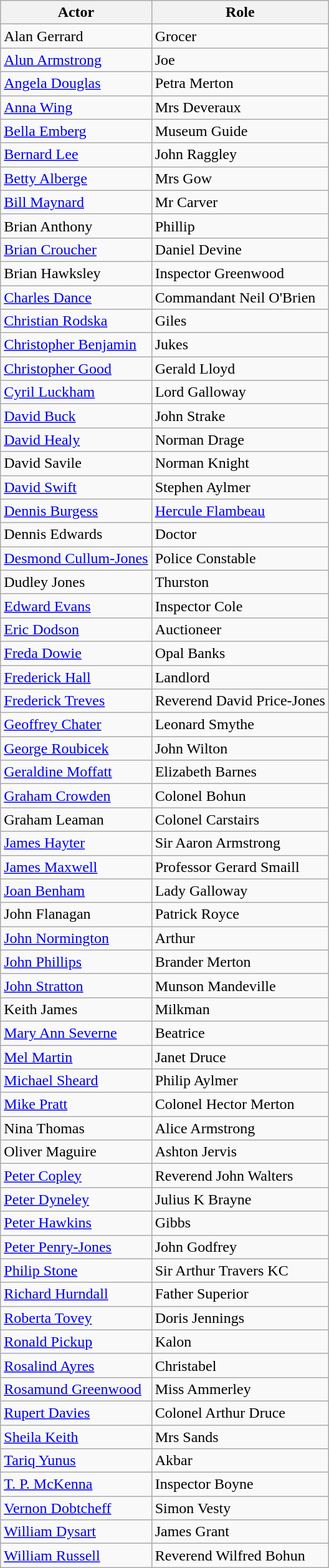<table class="wikitable">
<tr>
<th>Actor</th>
<th>Role</th>
</tr>
<tr>
<td>Alan Gerrard</td>
<td>Grocer</td>
</tr>
<tr>
<td><a href='#'>Alun Armstrong</a></td>
<td>Joe</td>
</tr>
<tr>
<td><a href='#'>Angela Douglas</a></td>
<td>Petra Merton</td>
</tr>
<tr>
<td><a href='#'>Anna Wing</a></td>
<td>Mrs Deveraux</td>
</tr>
<tr>
<td><a href='#'>Bella Emberg</a></td>
<td>Museum Guide</td>
</tr>
<tr>
<td><a href='#'>Bernard Lee</a></td>
<td>John Raggley</td>
</tr>
<tr>
<td><a href='#'>Betty Alberge</a></td>
<td>Mrs Gow</td>
</tr>
<tr>
<td><a href='#'>Bill Maynard</a></td>
<td>Mr Carver</td>
</tr>
<tr>
<td>Brian Anthony</td>
<td>Phillip</td>
</tr>
<tr>
<td><a href='#'>Brian Croucher</a></td>
<td>Daniel Devine</td>
</tr>
<tr>
<td>Brian Hawksley</td>
<td>Inspector Greenwood</td>
</tr>
<tr>
<td><a href='#'>Charles Dance</a></td>
<td>Commandant Neil O'Brien</td>
</tr>
<tr>
<td><a href='#'>Christian Rodska</a></td>
<td>Giles</td>
</tr>
<tr>
<td><a href='#'>Christopher Benjamin</a></td>
<td>Jukes</td>
</tr>
<tr>
<td><a href='#'>Christopher Good</a></td>
<td>Gerald Lloyd</td>
</tr>
<tr>
<td><a href='#'>Cyril Luckham</a></td>
<td>Lord Galloway</td>
</tr>
<tr>
<td><a href='#'>David Buck</a></td>
<td>John Strake</td>
</tr>
<tr>
<td><a href='#'>David Healy</a></td>
<td>Norman Drage</td>
</tr>
<tr>
<td>David Savile</td>
<td>Norman Knight</td>
</tr>
<tr>
<td><a href='#'> David Swift</a></td>
<td>Stephen Aylmer</td>
</tr>
<tr>
<td><a href='#'>Dennis Burgess</a></td>
<td><a href='#'>Hercule Flambeau</a></td>
</tr>
<tr>
<td>Dennis Edwards</td>
<td>Doctor</td>
</tr>
<tr>
<td><a href='#'>Desmond Cullum-Jones</a></td>
<td>Police Constable</td>
</tr>
<tr>
<td>Dudley Jones</td>
<td>Thurston</td>
</tr>
<tr>
<td><a href='#'>Edward Evans</a></td>
<td>Inspector Cole</td>
</tr>
<tr>
<td><a href='#'>Eric Dodson</a></td>
<td>Auctioneer</td>
</tr>
<tr>
<td><a href='#'>Freda Dowie</a></td>
<td>Opal Banks</td>
</tr>
<tr>
<td><a href='#'>Frederick Hall</a></td>
<td>Landlord</td>
</tr>
<tr>
<td><a href='#'>Frederick Treves</a></td>
<td>Reverend David Price-Jones</td>
</tr>
<tr>
<td><a href='#'>Geoffrey Chater</a></td>
<td>Leonard Smythe</td>
</tr>
<tr>
<td><a href='#'>George Roubicek</a></td>
<td>John Wilton</td>
</tr>
<tr>
<td><a href='#'>Geraldine Moffatt</a></td>
<td>Elizabeth Barnes</td>
</tr>
<tr>
<td><a href='#'>Graham Crowden</a></td>
<td>Colonel Bohun</td>
</tr>
<tr>
<td>Graham Leaman</td>
<td>Colonel Carstairs</td>
</tr>
<tr>
<td><a href='#'>James Hayter</a></td>
<td>Sir Aaron Armstrong</td>
</tr>
<tr>
<td><a href='#'>James Maxwell</a></td>
<td>Professor Gerard Smaill</td>
</tr>
<tr>
<td><a href='#'>Joan Benham</a></td>
<td>Lady Galloway</td>
</tr>
<tr>
<td>John Flanagan</td>
<td>Patrick Royce</td>
</tr>
<tr>
<td><a href='#'>John Normington</a></td>
<td>Arthur</td>
</tr>
<tr>
<td><a href='#'>John Phillips</a></td>
<td>Brander Merton</td>
</tr>
<tr>
<td><a href='#'>John Stratton</a></td>
<td>Munson Mandeville</td>
</tr>
<tr>
<td>Keith James</td>
<td>Milkman</td>
</tr>
<tr>
<td><a href='#'>Mary Ann Severne</a></td>
<td>Beatrice</td>
</tr>
<tr>
<td><a href='#'>Mel Martin</a></td>
<td>Janet Druce</td>
</tr>
<tr>
<td><a href='#'>Michael Sheard</a></td>
<td>Philip Aylmer</td>
</tr>
<tr>
<td><a href='#'>Mike Pratt</a></td>
<td>Colonel Hector Merton</td>
</tr>
<tr>
<td>Nina Thomas</td>
<td>Alice Armstrong</td>
</tr>
<tr>
<td>Oliver Maguire</td>
<td>Ashton Jervis</td>
</tr>
<tr>
<td><a href='#'>Peter Copley</a></td>
<td>Reverend John Walters</td>
</tr>
<tr>
<td><a href='#'>Peter Dyneley</a></td>
<td>Julius K Brayne</td>
</tr>
<tr>
<td><a href='#'>Peter Hawkins</a></td>
<td>Gibbs</td>
</tr>
<tr>
<td><a href='#'>Peter Penry-Jones</a></td>
<td>John Godfrey</td>
</tr>
<tr>
<td><a href='#'>Philip Stone</a></td>
<td>Sir Arthur Travers KC</td>
</tr>
<tr>
<td><a href='#'>Richard Hurndall</a></td>
<td>Father Superior</td>
</tr>
<tr>
<td><a href='#'>Roberta Tovey</a></td>
<td>Doris Jennings</td>
</tr>
<tr>
<td><a href='#'>Ronald Pickup</a></td>
<td>Kalon</td>
</tr>
<tr>
<td><a href='#'>Rosalind Ayres</a></td>
<td>Christabel</td>
</tr>
<tr>
<td><a href='#'>Rosamund Greenwood</a></td>
<td>Miss Ammerley</td>
</tr>
<tr>
<td><a href='#'>Rupert Davies</a></td>
<td>Colonel Arthur Druce</td>
</tr>
<tr>
<td><a href='#'>Sheila Keith</a></td>
<td>Mrs Sands</td>
</tr>
<tr>
<td><a href='#'>Tariq Yunus</a></td>
<td>Akbar</td>
</tr>
<tr>
<td><a href='#'>T. P. McKenna</a></td>
<td>Inspector Boyne</td>
</tr>
<tr>
<td><a href='#'>Vernon Dobtcheff</a></td>
<td>Simon Vesty</td>
</tr>
<tr>
<td><a href='#'>William Dysart</a></td>
<td>James Grant</td>
</tr>
<tr>
<td><a href='#'>William Russell</a></td>
<td>Reverend Wilfred Bohun</td>
</tr>
</table>
